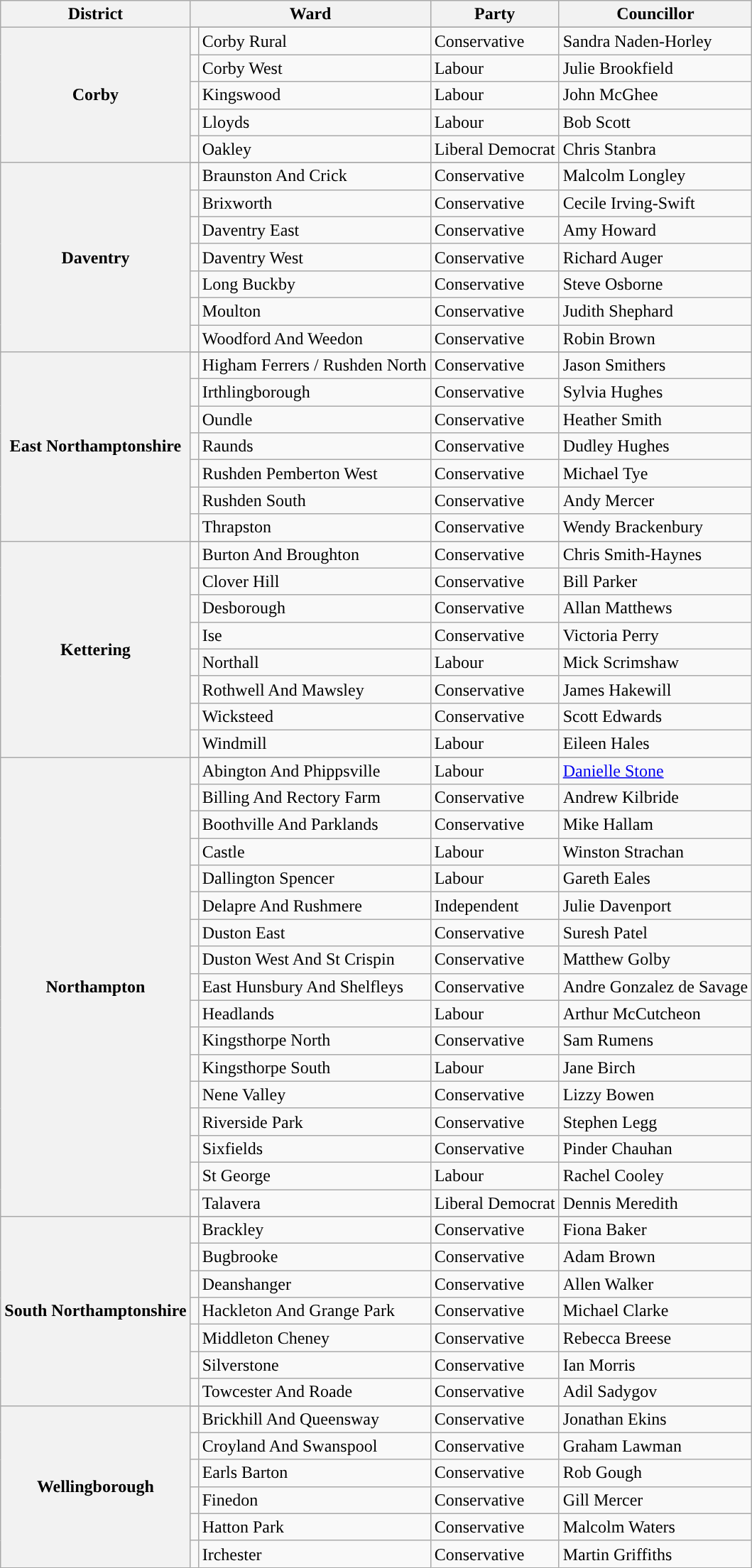<table class="wikitable">
<tr>
<th>District</th>
<th colspan=2>Ward</th>
<th>Party</th>
<th>Councillor</th>
</tr>
<tr>
<th rowspan=6>Corby</th>
</tr>
<tr>
<td style="background-color: "></td>
<td>Corby Rural</td>
<td>Conservative</td>
<td>Sandra Naden-Horley</td>
</tr>
<tr>
<td style="background-color: "></td>
<td>Corby West</td>
<td>Labour</td>
<td>Julie Brookfield</td>
</tr>
<tr>
<td style="background-color: "></td>
<td>Kingswood</td>
<td>Labour</td>
<td>John McGhee</td>
</tr>
<tr>
<td style="background-color: "></td>
<td>Lloyds</td>
<td>Labour</td>
<td>Bob Scott</td>
</tr>
<tr>
<td style="background-color: "></td>
<td>Oakley</td>
<td>Liberal Democrat</td>
<td>Chris Stanbra</td>
</tr>
<tr>
<th rowspan=8>Daventry</th>
</tr>
<tr>
<td style="background-color: "></td>
<td>Braunston And Crick</td>
<td>Conservative</td>
<td>Malcolm Longley</td>
</tr>
<tr>
<td style="background-color: "></td>
<td>Brixworth</td>
<td>Conservative</td>
<td>Cecile Irving-Swift</td>
</tr>
<tr>
<td style="background-color: "></td>
<td>Daventry East</td>
<td>Conservative</td>
<td>Amy Howard</td>
</tr>
<tr>
<td style="background-color: "></td>
<td>Daventry West</td>
<td>Conservative</td>
<td>Richard Auger</td>
</tr>
<tr>
<td style="background-color: "></td>
<td>Long Buckby</td>
<td>Conservative</td>
<td>Steve Osborne</td>
</tr>
<tr>
<td style="background-color: "></td>
<td>Moulton</td>
<td>Conservative</td>
<td>Judith Shephard</td>
</tr>
<tr>
<td style="background-color: "></td>
<td>Woodford And Weedon</td>
<td>Conservative</td>
<td>Robin Brown</td>
</tr>
<tr>
<th rowspan=8>East Northamptonshire</th>
</tr>
<tr>
<td style="background-color: "></td>
<td>Higham Ferrers / Rushden North</td>
<td>Conservative</td>
<td>Jason Smithers</td>
</tr>
<tr>
<td style="background-color: "></td>
<td>Irthlingborough</td>
<td>Conservative</td>
<td>Sylvia Hughes</td>
</tr>
<tr>
<td style="background-color: "></td>
<td>Oundle</td>
<td>Conservative</td>
<td>Heather Smith</td>
</tr>
<tr>
<td style="background-color: "></td>
<td>Raunds</td>
<td>Conservative</td>
<td>Dudley Hughes</td>
</tr>
<tr>
<td style="background-color: "></td>
<td>Rushden Pemberton West</td>
<td>Conservative</td>
<td>Michael Tye</td>
</tr>
<tr>
<td style="background-color: "></td>
<td>Rushden South</td>
<td>Conservative</td>
<td>Andy Mercer</td>
</tr>
<tr>
<td style="background-color: "></td>
<td>Thrapston</td>
<td>Conservative</td>
<td>Wendy Brackenbury</td>
</tr>
<tr>
<th rowspan=9>Kettering</th>
</tr>
<tr>
<td style="background-color: "></td>
<td>Burton And Broughton</td>
<td>Conservative</td>
<td>Chris Smith-Haynes</td>
</tr>
<tr>
<td style="background-color: "></td>
<td>Clover Hill</td>
<td>Conservative</td>
<td>Bill Parker</td>
</tr>
<tr>
<td style="background-color: "></td>
<td>Desborough</td>
<td>Conservative</td>
<td>Allan Matthews</td>
</tr>
<tr>
<td style="background-color: "></td>
<td>Ise</td>
<td>Conservative</td>
<td>Victoria Perry</td>
</tr>
<tr>
<td style="background-color: "></td>
<td>Northall</td>
<td>Labour</td>
<td>Mick Scrimshaw</td>
</tr>
<tr>
<td style="background-color: "></td>
<td>Rothwell And Mawsley</td>
<td>Conservative</td>
<td>James Hakewill</td>
</tr>
<tr>
<td style="background-color: "></td>
<td>Wicksteed</td>
<td>Conservative</td>
<td>Scott Edwards</td>
</tr>
<tr>
<td style="background-color: "></td>
<td>Windmill</td>
<td>Labour</td>
<td>Eileen Hales</td>
</tr>
<tr>
<th rowspan=18>Northampton</th>
</tr>
<tr>
<td style="background-color: "></td>
<td>Abington And Phippsville</td>
<td>Labour</td>
<td><a href='#'>Danielle Stone</a></td>
</tr>
<tr>
<td style="background-color: "></td>
<td>Billing And Rectory Farm</td>
<td>Conservative</td>
<td>Andrew Kilbride</td>
</tr>
<tr>
<td style="background-color: "></td>
<td>Boothville And Parklands</td>
<td>Conservative</td>
<td>Mike Hallam</td>
</tr>
<tr>
<td style="background-color: "></td>
<td>Castle</td>
<td>Labour</td>
<td>Winston Strachan</td>
</tr>
<tr>
<td style="background-color: "></td>
<td>Dallington Spencer</td>
<td>Labour</td>
<td>Gareth Eales</td>
</tr>
<tr>
<td style="background-color: "></td>
<td>Delapre And Rushmere</td>
<td>Independent</td>
<td>Julie Davenport</td>
</tr>
<tr>
<td style="background-color: "></td>
<td>Duston East</td>
<td>Conservative</td>
<td>Suresh Patel</td>
</tr>
<tr>
<td style="background-color: "></td>
<td>Duston West And St Crispin</td>
<td>Conservative</td>
<td>Matthew Golby</td>
</tr>
<tr>
<td style="background-color: "></td>
<td>East Hunsbury And Shelfleys</td>
<td>Conservative</td>
<td>Andre Gonzalez de Savage</td>
</tr>
<tr>
<td style="background-color: "></td>
<td>Headlands</td>
<td>Labour</td>
<td>Arthur McCutcheon</td>
</tr>
<tr>
<td style="background-color: "></td>
<td>Kingsthorpe North</td>
<td>Conservative</td>
<td>Sam Rumens</td>
</tr>
<tr>
<td style="background-color: "></td>
<td>Kingsthorpe South</td>
<td>Labour</td>
<td>Jane Birch</td>
</tr>
<tr>
<td style="background-color: "></td>
<td>Nene Valley</td>
<td>Conservative</td>
<td>Lizzy Bowen</td>
</tr>
<tr>
<td style="background-color: "></td>
<td>Riverside Park</td>
<td>Conservative</td>
<td>Stephen Legg</td>
</tr>
<tr>
<td style="background-color: "></td>
<td>Sixfields</td>
<td>Conservative</td>
<td>Pinder Chauhan</td>
</tr>
<tr>
<td style="background-color: "></td>
<td>St George</td>
<td>Labour</td>
<td>Rachel Cooley</td>
</tr>
<tr>
<td style="background-color: "></td>
<td>Talavera</td>
<td>Liberal Democrat</td>
<td>Dennis Meredith</td>
</tr>
<tr>
<th rowspan=8>South Northamptonshire</th>
</tr>
<tr>
<td style="background-color: "></td>
<td>Brackley</td>
<td>Conservative</td>
<td>Fiona Baker</td>
</tr>
<tr>
<td style="background-color: "></td>
<td>Bugbrooke</td>
<td>Conservative</td>
<td>Adam Brown</td>
</tr>
<tr>
<td style="background-color: "></td>
<td>Deanshanger</td>
<td>Conservative</td>
<td>Allen Walker</td>
</tr>
<tr>
<td style="background-color: "></td>
<td>Hackleton And Grange Park</td>
<td>Conservative</td>
<td>Michael Clarke</td>
</tr>
<tr>
<td style="background-color: "></td>
<td>Middleton Cheney</td>
<td>Conservative</td>
<td>Rebecca Breese</td>
</tr>
<tr>
<td style="background-color: "></td>
<td>Silverstone</td>
<td>Conservative</td>
<td>Ian Morris</td>
</tr>
<tr>
<td style="background-color: "></td>
<td>Towcester And Roade</td>
<td>Conservative</td>
<td>Adil Sadygov</td>
</tr>
<tr>
<th rowspan=7>Wellingborough</th>
</tr>
<tr>
<td style="background-color: "></td>
<td>Brickhill And Queensway</td>
<td>Conservative</td>
<td>Jonathan Ekins</td>
</tr>
<tr>
<td style="background-color: "></td>
<td>Croyland And Swanspool</td>
<td>Conservative</td>
<td>Graham Lawman</td>
</tr>
<tr>
<td style="background-color: "></td>
<td>Earls Barton</td>
<td>Conservative</td>
<td>Rob Gough</td>
</tr>
<tr>
<td style="background-color: "></td>
<td>Finedon</td>
<td>Conservative</td>
<td>Gill Mercer</td>
</tr>
<tr>
<td style="background-color: "></td>
<td>Hatton Park</td>
<td>Conservative</td>
<td>Malcolm Waters</td>
</tr>
<tr>
<td style="background-color: "></td>
<td>Irchester</td>
<td>Conservative</td>
<td>Martin Griffiths</td>
</tr>
</table>
